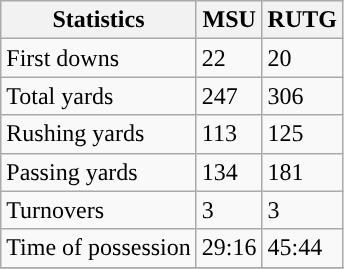<table class="wikitable">
<tr>
<th>Statistics</th>
<th>MSU</th>
<th>RUTG</th>
</tr>
<tr>
<td>First downs</td>
<td>22</td>
<td>20</td>
</tr>
<tr>
<td>Total yards</td>
<td>247</td>
<td>306</td>
</tr>
<tr>
<td>Rushing yards</td>
<td>113</td>
<td>125</td>
</tr>
<tr>
<td>Passing yards</td>
<td>134</td>
<td>181</td>
</tr>
<tr>
<td>Turnovers</td>
<td>3</td>
<td>3</td>
</tr>
<tr>
<td>Time of possession</td>
<td>29:16</td>
<td>45:44</td>
</tr>
<tr>
</tr>
</table>
